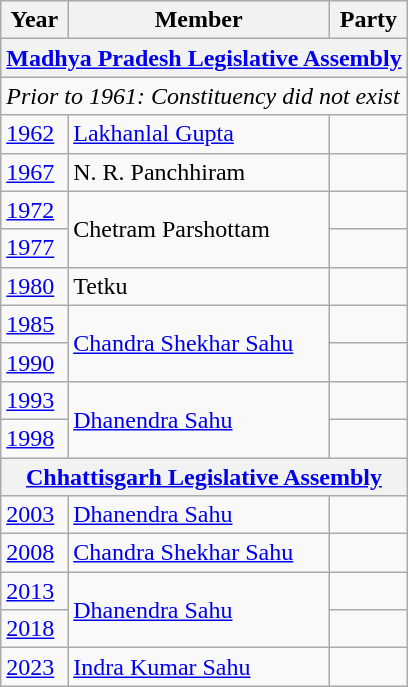<table class="wikitable sortable">
<tr>
<th>Year</th>
<th>Member</th>
<th colspan=2>Party</th>
</tr>
<tr>
<th colspan=4><a href='#'>Madhya Pradesh Legislative Assembly</a></th>
</tr>
<tr>
<td colspan="4"><em>Prior to 1961: Constituency did not exist</em></td>
</tr>
<tr>
<td><a href='#'>1962</a></td>
<td><a href='#'>Lakhanlal Gupta</a></td>
<td></td>
</tr>
<tr>
<td><a href='#'>1967</a></td>
<td>N. R. Panchhiram</td>
</tr>
<tr>
<td><a href='#'>1972</a></td>
<td rowspan="2">Chetram Parshottam</td>
<td></td>
</tr>
<tr>
<td><a href='#'>1977</a></td>
<td></td>
</tr>
<tr>
<td><a href='#'>1980</a></td>
<td>Tetku</td>
<td></td>
</tr>
<tr>
<td><a href='#'>1985</a></td>
<td rowspan="2"><a href='#'>Chandra Shekhar Sahu</a></td>
<td></td>
</tr>
<tr>
<td><a href='#'>1990</a></td>
</tr>
<tr>
<td><a href='#'>1993</a></td>
<td rowspan="2"><a href='#'>Dhanendra Sahu</a></td>
<td></td>
</tr>
<tr>
<td><a href='#'>1998</a></td>
</tr>
<tr>
<th colspan=4><a href='#'>Chhattisgarh Legislative Assembly</a></th>
</tr>
<tr>
<td><a href='#'>2003</a></td>
<td><a href='#'>Dhanendra Sahu</a></td>
<td></td>
</tr>
<tr>
<td><a href='#'>2008</a></td>
<td><a href='#'>Chandra Shekhar Sahu</a></td>
<td></td>
</tr>
<tr>
<td><a href='#'>2013</a></td>
<td rowspan="2"><a href='#'>Dhanendra Sahu</a></td>
<td></td>
</tr>
<tr>
<td><a href='#'>2018</a></td>
</tr>
<tr>
<td><a href='#'>2023</a></td>
<td><a href='#'>Indra Kumar Sahu</a></td>
<td></td>
</tr>
</table>
